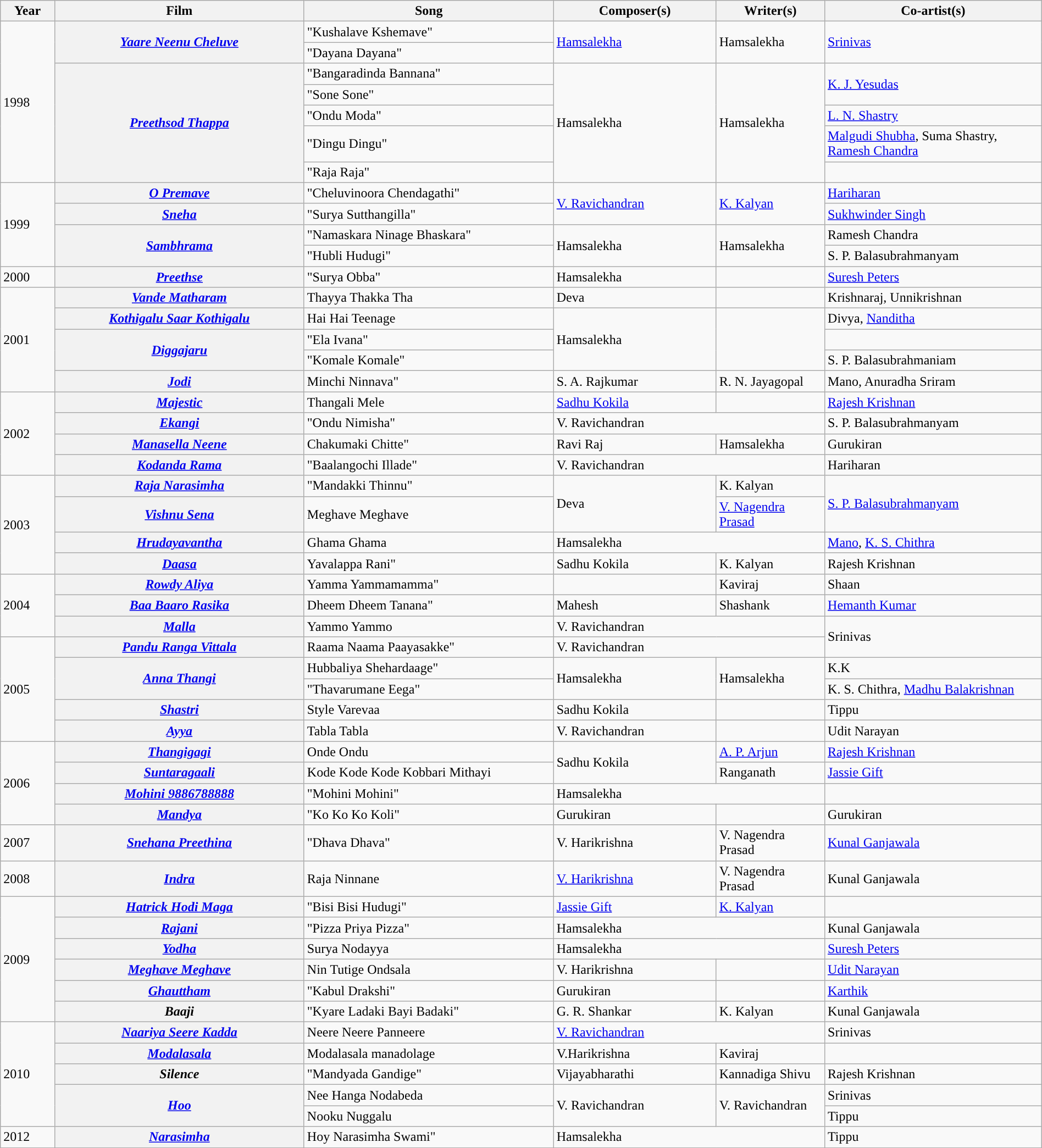<table class="wikitable plainrowheaders" width="100%" textcolor:#000;">
<tr style="background:#b0e0e66;">
<th scope="col" width=5%><strong>Year</strong></th>
<th scope="col" width=23%><strong>Film</strong></th>
<th scope="col" width=23%><strong>Song</strong></th>
<th scope="col" width=15%><strong>Composer(s)</strong></th>
<th scope="col" width=10%><strong>Writer(s)</strong></th>
<th scope="col" width=20%><strong>Co-artist(s)</strong></th>
</tr>
<tr>
<td rowspan="7">1998</td>
<th rowspan="2"><em><a href='#'>Yaare Neenu Cheluve</a></em></th>
<td>"Kushalave Kshemave"</td>
<td rowspan="2"><a href='#'>Hamsalekha</a></td>
<td rowspan="2">Hamsalekha</td>
<td rowspan="2"><a href='#'>Srinivas</a></td>
</tr>
<tr>
<td>"Dayana Dayana"</td>
</tr>
<tr>
<th rowspan="5"><em><a href='#'>Preethsod Thappa</a></em></th>
<td>"Bangaradinda Bannana"</td>
<td rowspan="5">Hamsalekha</td>
<td rowspan="5">Hamsalekha</td>
<td rowspan="2"><a href='#'>K. J. Yesudas</a></td>
</tr>
<tr>
<td>"Sone Sone"</td>
</tr>
<tr>
<td>"Ondu Moda"</td>
<td><a href='#'>L. N. Shastry</a></td>
</tr>
<tr>
<td>"Dingu Dingu"</td>
<td><a href='#'>Malgudi Shubha</a>, Suma Shastry, <a href='#'>Ramesh Chandra</a></td>
</tr>
<tr>
<td>"Raja Raja"</td>
<td></td>
</tr>
<tr>
<td rowspan="4">1999</td>
<th><em><a href='#'>O Premave</a></em></th>
<td>"Cheluvinoora Chendagathi"</td>
<td rowspan="2"><a href='#'>V. Ravichandran</a></td>
<td rowspan="2"><a href='#'>K. Kalyan</a></td>
<td><a href='#'>Hariharan</a></td>
</tr>
<tr>
<th><em><a href='#'>Sneha</a></em></th>
<td>"Surya Sutthangilla"</td>
<td><a href='#'>Sukhwinder Singh</a></td>
</tr>
<tr>
<th Rowspan=2><em><a href='#'>Sambhrama</a></em></th>
<td>"Namaskara Ninage Bhaskara"</td>
<td rowspan="2">Hamsalekha</td>
<td rowspan="2">Hamsalekha</td>
<td>Ramesh Chandra</td>
</tr>
<tr>
<td>"Hubli Hudugi"</td>
<td>S. P. Balasubrahmanyam</td>
</tr>
<tr>
<td>2000</td>
<th><em><a href='#'>Preethse</a></em></th>
<td>"Surya Obba"</td>
<td>Hamsalekha</td>
<td></td>
<td><a href='#'>Suresh Peters</a></td>
</tr>
<tr>
<td rowspan="5">2001</td>
<th><em><a href='#'>Vande Matharam</a></em></th>
<td>Thayya Thakka Tha</td>
<td>Deva</td>
<td></td>
<td>Krishnaraj, Unnikrishnan</td>
</tr>
<tr>
<th><em><a href='#'>Kothigalu Saar Kothigalu</a></em></th>
<td>Hai Hai Teenage</td>
<td rowspan="3">Hamsalekha</td>
<td rowspan=3></td>
<td>Divya, <a href='#'>Nanditha</a></td>
</tr>
<tr>
<th rowspan="2"><em><a href='#'>Diggajaru</a></em></th>
<td>"Ela Ivana"</td>
<td></td>
</tr>
<tr>
<td>"Komale Komale"</td>
<td>S. P. Balasubrahmaniam</td>
</tr>
<tr>
<th><em><a href='#'>Jodi</a></em></th>
<td>Minchi Ninnava"</td>
<td>S. A. Rajkumar</td>
<td>R. N. Jayagopal</td>
<td>Mano, Anuradha Sriram</td>
</tr>
<tr>
<td rowspan="4">2002</td>
<th><em><a href='#'>Majestic</a></em></th>
<td>Thangali Mele</td>
<td><a href='#'>Sadhu Kokila</a></td>
<td></td>
<td><a href='#'>Rajesh Krishnan</a></td>
</tr>
<tr>
<th><em><a href='#'>Ekangi</a></em></th>
<td>"Ondu Nimisha"</td>
<td Colspan="2">V. Ravichandran</td>
<td>S. P. Balasubrahmanyam</td>
</tr>
<tr>
<th><em><a href='#'>Manasella Neene</a></em></th>
<td>Chakumaki Chitte"</td>
<td>Ravi Raj</td>
<td>Hamsalekha</td>
<td>Gurukiran</td>
</tr>
<tr>
<th><em><a href='#'>Kodanda Rama</a></em></th>
<td>"Baalangochi Illade"</td>
<td colspan="2">V. Ravichandran</td>
<td>Hariharan</td>
</tr>
<tr>
<td rowspan="4">2003</td>
<th><em><a href='#'>Raja Narasimha</a></em></th>
<td>"Mandakki Thinnu"</td>
<td rowspan="2">Deva</td>
<td>K. Kalyan</td>
<td rowspan="2"><a href='#'>S. P. Balasubrahmanyam</a></td>
</tr>
<tr>
<th><em><a href='#'>Vishnu Sena</a></em></th>
<td>Meghave Meghave</td>
<td><a href='#'>V. Nagendra Prasad</a></td>
</tr>
<tr>
<th><em><a href='#'>Hrudayavantha</a></em></th>
<td>Ghama Ghama</td>
<td colspan="2">Hamsalekha</td>
<td><a href='#'>Mano</a>, <a href='#'>K. S. Chithra</a></td>
</tr>
<tr>
<th><em><a href='#'>Daasa</a></em></th>
<td>Yavalappa Rani"</td>
<td>Sadhu Kokila</td>
<td>K. Kalyan</td>
<td>Rajesh Krishnan</td>
</tr>
<tr>
<td rowspan="3">2004</td>
<th><em><a href='#'>Rowdy Aliya</a></em></th>
<td>Yamma Yammamamma"</td>
<td></td>
<td>Kaviraj</td>
<td>Shaan</td>
</tr>
<tr>
<th><em><a href='#'>Baa Baaro Rasika</a></em></th>
<td>Dheem Dheem Tanana"</td>
<td>Mahesh</td>
<td>Shashank</td>
<td><a href='#'>Hemanth Kumar</a></td>
</tr>
<tr>
<th><em><a href='#'>Malla</a></em></th>
<td>Yammo Yammo</td>
<td colspan="2">V. Ravichandran</td>
<td rowspan="2">Srinivas</td>
</tr>
<tr>
<td rowspan=5>2005</td>
<th><em><a href='#'>Pandu Ranga Vittala</a></em></th>
<td>Raama Naama Paayasakke"</td>
<td colspan="2">V. Ravichandran</td>
</tr>
<tr>
<th Rowspan=2><em><a href='#'>Anna Thangi</a></em></th>
<td>Hubbaliya Shehardaage"</td>
<td rowspan=2>Hamsalekha</td>
<td rowspan=2>Hamsalekha</td>
<td>K.K</td>
</tr>
<tr>
<td>"Thavarumane Eega"</td>
<td>K. S. Chithra, <a href='#'>Madhu Balakrishnan</a></td>
</tr>
<tr>
<th><em><a href='#'>Shastri</a></em></th>
<td>Style Varevaa</td>
<td>Sadhu Kokila</td>
<td></td>
<td>Tippu</td>
</tr>
<tr>
<th><em><a href='#'>Ayya</a></em></th>
<td>Tabla Tabla</td>
<td>V. Ravichandran</td>
<td></td>
<td>Udit Narayan</td>
</tr>
<tr>
<td rowspan="4">2006</td>
<th><em><a href='#'>Thangigagi</a></em></th>
<td>Onde Ondu</td>
<td rowspan="2">Sadhu Kokila</td>
<td><a href='#'>A. P. Arjun</a></td>
<td><a href='#'>Rajesh Krishnan</a></td>
</tr>
<tr>
<th><em><a href='#'>Suntaragaali</a></em></th>
<td>Kode Kode Kode Kobbari Mithayi</td>
<td>Ranganath</td>
<td><a href='#'>Jassie Gift</a></td>
</tr>
<tr>
<th><em><a href='#'>Mohini 9886788888</a></em></th>
<td>"Mohini Mohini"</td>
<td colspan="2">Hamsalekha</td>
<td></td>
</tr>
<tr>
<th><em><a href='#'>Mandya</a></em></th>
<td>"Ko Ko Ko Koli"</td>
<td>Gurukiran</td>
<td></td>
<td>Gurukiran</td>
</tr>
<tr>
<td>2007</td>
<th><em><a href='#'>Snehana Preethina</a></em></th>
<td>"Dhava Dhava"</td>
<td>V. Harikrishna</td>
<td>V. Nagendra Prasad</td>
<td><a href='#'>Kunal Ganjawala</a></td>
</tr>
<tr>
<td>2008</td>
<th><em><a href='#'>Indra</a></em></th>
<td>Raja Ninnane</td>
<td><a href='#'>V. Harikrishna</a></td>
<td>V. Nagendra Prasad</td>
<td>Kunal Ganjawala</td>
</tr>
<tr>
<td rowspan="6">2009</td>
<th><em><a href='#'>Hatrick Hodi Maga</a></em></th>
<td>"Bisi Bisi Hudugi"</td>
<td><a href='#'>Jassie Gift</a></td>
<td><a href='#'>K. Kalyan</a></td>
<td></td>
</tr>
<tr>
<th><em><a href='#'>Rajani</a></em></th>
<td>"Pizza Priya Pizza"</td>
<td colspan="2">Hamsalekha</td>
<td>Kunal Ganjawala</td>
</tr>
<tr>
<th><em><a href='#'>Yodha</a></em></th>
<td>Surya Nodayya</td>
<td colspan="2">Hamsalekha</td>
<td><a href='#'>Suresh Peters</a></td>
</tr>
<tr>
<th><em><a href='#'>Meghave Meghave</a></em></th>
<td>Nin Tutige Ondsala</td>
<td>V. Harikrishna</td>
<td></td>
<td><a href='#'>Udit Narayan</a></td>
</tr>
<tr>
<th><em><a href='#'>Ghauttham</a></em></th>
<td>"Kabul Drakshi"</td>
<td>Gurukiran</td>
<td></td>
<td><a href='#'>Karthik</a></td>
</tr>
<tr>
<th><em>Baaji</em></th>
<td>"Kyare Ladaki Bayi Badaki"</td>
<td>G. R. Shankar</td>
<td>K. Kalyan</td>
<td>Kunal Ganjawala</td>
</tr>
<tr>
<td rowspan="5">2010</td>
<th><em><a href='#'>Naariya Seere Kadda</a></em></th>
<td>Neere Neere Panneere</td>
<td colspan="2"><a href='#'>V. Ravichandran</a></td>
<td>Srinivas</td>
</tr>
<tr>
<th><em><a href='#'>Modalasala</a></em></th>
<td>Modalasala manadolage</td>
<td>V.Harikrishna</td>
<td>Kaviraj</td>
</tr>
<tr>
<th><em>Silence</em></th>
<td>"Mandyada Gandige"</td>
<td>Vijayabharathi</td>
<td>Kannadiga Shivu</td>
<td>Rajesh Krishnan</td>
</tr>
<tr>
<th Rowspan=2><em><a href='#'>Hoo</a></em></th>
<td>Nee Hanga Nodabeda</td>
<td rowspan=2>V. Ravichandran</td>
<td rowspan=2>V. Ravichandran</td>
<td>Srinivas</td>
</tr>
<tr>
<td>Nooku Nuggalu</td>
<td>Tippu</td>
</tr>
<tr>
<td>2012</td>
<th><em><a href='#'>Narasimha</a></em></th>
<td>Hoy Narasimha Swami"</td>
<td colspan="2">Hamsalekha</td>
<td>Tippu</td>
</tr>
<tr>
</tr>
</table>
